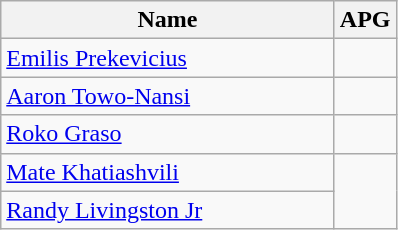<table class=wikitable>
<tr>
<th width=215>Name</th>
<th>APG</th>
</tr>
<tr>
<td> <a href='#'>Emilis Prekevicius</a></td>
<td></td>
</tr>
<tr>
<td> <a href='#'>Aaron Towo-Nansi</a></td>
<td></td>
</tr>
<tr>
<td> <a href='#'>Roko Graso</a></td>
<td></td>
</tr>
<tr>
<td> <a href='#'>Mate Khatiashvili</a></td>
<td rowspan=2></td>
</tr>
<tr>
<td> <a href='#'>Randy Livingston Jr</a></td>
</tr>
</table>
